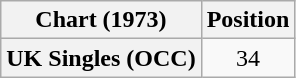<table class="wikitable plainrowheaders" style="text-align:center;">
<tr>
<th scope="col">Chart (1973)</th>
<th scope="col">Position</th>
</tr>
<tr>
<th scope="row">UK Singles (OCC)</th>
<td>34</td>
</tr>
</table>
